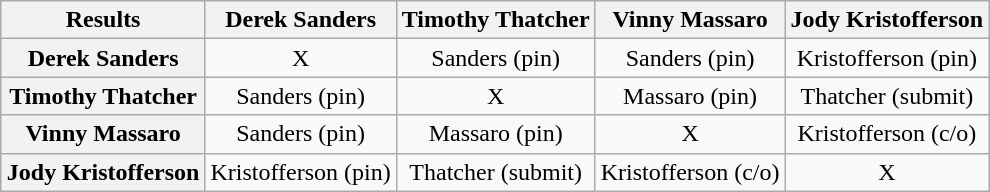<table class="wikitable" style="text-align:center; margin: 1em auto 1em auto">
<tr>
<th>Results</th>
<th>Derek Sanders</th>
<th>Timothy Thatcher</th>
<th>Vinny Massaro</th>
<th>Jody Kristofferson</th>
</tr>
<tr>
<th>Derek Sanders</th>
<td>X</td>
<td>Sanders (pin)</td>
<td>Sanders (pin)</td>
<td>Kristofferson (pin)</td>
</tr>
<tr>
<th>Timothy Thatcher</th>
<td>Sanders (pin)</td>
<td>X</td>
<td>Massaro (pin)</td>
<td>Thatcher (submit)</td>
</tr>
<tr>
<th>Vinny Massaro</th>
<td>Sanders (pin)</td>
<td>Massaro (pin)</td>
<td>X</td>
<td>Kristofferson (c/o)</td>
</tr>
<tr>
<th>Jody Kristofferson</th>
<td>Kristofferson (pin)</td>
<td>Thatcher (submit)</td>
<td>Kristofferson (c/o)</td>
<td>X</td>
</tr>
</table>
